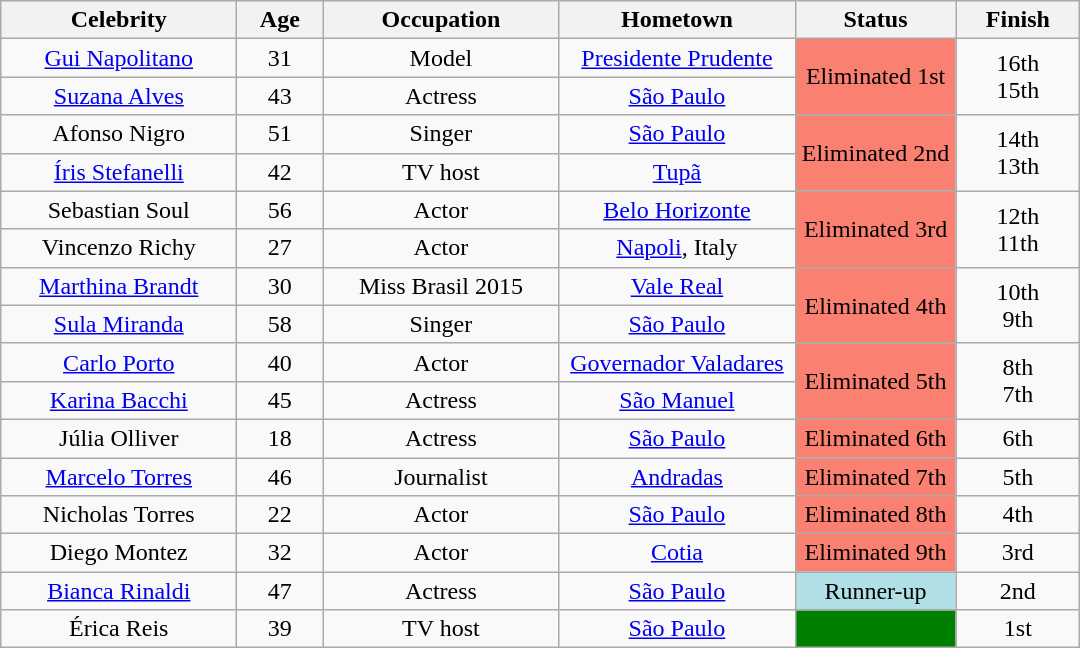<table class="wikitable" style="text-align:center;">
<tr>
<th width=150>Celebrity</th>
<th width=050>Age</th>
<th width=150>Occupation</th>
<th width=150>Hometown</th>
<th width=100>Status</th>
<th width=075>Finish</th>
</tr>
<tr>
<td><a href='#'>Gui Napolitano</a></td>
<td>31</td>
<td>Model</td>
<td><a href='#'>Presidente Prudente</a></td>
<td rowspan=2 bgcolor=FA8072>Eliminated 1st</td>
<td rowspan=2>16th<br>15th</td>
</tr>
<tr>
<td><a href='#'>Suzana Alves</a></td>
<td>43</td>
<td>Actress</td>
<td><a href='#'>São Paulo</a></td>
</tr>
<tr>
<td>Afonso Nigro</td>
<td>51</td>
<td>Singer</td>
<td><a href='#'>São Paulo</a></td>
<td rowspan=2 bgcolor=FA8072>Eliminated 2nd</td>
<td rowspan=2>14th<br>13th</td>
</tr>
<tr>
<td><a href='#'>Íris Stefanelli</a></td>
<td>42</td>
<td>TV host</td>
<td><a href='#'>Tupã</a></td>
</tr>
<tr>
<td>Sebastian Soul</td>
<td>56</td>
<td>Actor</td>
<td><a href='#'>Belo Horizonte</a></td>
<td rowspan=2 bgcolor=FA8072>Eliminated 3rd</td>
<td rowspan=2>12th<br>11th</td>
</tr>
<tr>
<td>Vincenzo Richy</td>
<td>27</td>
<td>Actor</td>
<td><a href='#'>Napoli</a>, Italy</td>
</tr>
<tr>
<td><a href='#'>Marthina Brandt</a></td>
<td>30</td>
<td>Miss Brasil 2015</td>
<td><a href='#'>Vale Real</a></td>
<td rowspan=2 bgcolor=FA8072>Eliminated 4th</td>
<td rowspan=2>10th<br>9th</td>
</tr>
<tr>
<td><a href='#'>Sula Miranda</a></td>
<td>58</td>
<td>Singer</td>
<td><a href='#'>São Paulo</a></td>
</tr>
<tr>
<td><a href='#'>Carlo Porto</a></td>
<td>40</td>
<td>Actor</td>
<td><a href='#'>Governador Valadares</a></td>
<td rowspan=2 bgcolor=FA8072>Eliminated 5th</td>
<td rowspan=2>8th<br>7th</td>
</tr>
<tr>
<td><a href='#'>Karina Bacchi</a></td>
<td>45</td>
<td>Actress</td>
<td><a href='#'>São Manuel</a></td>
</tr>
<tr>
<td>Júlia Olliver</td>
<td>18</td>
<td>Actress</td>
<td><a href='#'>São Paulo</a></td>
<td bgcolor=FA8072>Eliminated 6th</td>
<td>6th</td>
</tr>
<tr>
<td><a href='#'>Marcelo Torres</a></td>
<td>46</td>
<td>Journalist</td>
<td><a href='#'>Andradas</a></td>
<td bgcolor=FA8072>Eliminated 7th</td>
<td>5th</td>
</tr>
<tr>
<td>Nicholas Torres</td>
<td>22</td>
<td>Actor</td>
<td><a href='#'>São Paulo</a></td>
<td bgcolor=FA8072>Eliminated 8th</td>
<td>4th</td>
</tr>
<tr>
<td>Diego Montez</td>
<td>32</td>
<td>Actor</td>
<td><a href='#'>Cotia</a></td>
<td bgcolor=FA8072>Eliminated 9th</td>
<td>3rd</td>
</tr>
<tr>
<td><a href='#'>Bianca Rinaldi</a></td>
<td>47</td>
<td>Actress</td>
<td><a href='#'>São Paulo</a></td>
<td bgcolor=B0E0E6>Runner-up</td>
<td>2nd</td>
</tr>
<tr>
<td>Érica Reis</td>
<td>39</td>
<td>TV host</td>
<td><a href='#'>São Paulo</a></td>
<td bgcolor=008000></td>
<td>1st</td>
</tr>
</table>
